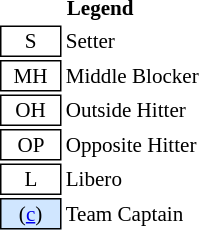<table class="toccolours floatright" style="font-size:88%">
<tr>
<th colspan=2 align=center>Legend</th>
</tr>
<tr>
<td style="border: 1px solid black;" align=center>  S  </td>
<td>Setter</td>
</tr>
<tr>
<td style="border: 1px solid black;" align=center>  MH  </td>
<td>Middle Blocker</td>
</tr>
<tr>
<td style="border: 1px solid black;" align=center>  OH  </td>
<td>Outside Hitter</td>
</tr>
<tr>
<td style="border: 1px solid black;" align=center>  OP  </td>
<td>Opposite Hitter</td>
</tr>
<tr>
<td style="border: 1px solid black;" align=center>  L  </td>
<td>Libero</td>
</tr>
<tr>
<td style="background: #D0E6FF; border: 1px solid black" align=center> (<a href='#'>c</a>) </td>
<td>Team Captain</td>
</tr>
<tr>
</tr>
</table>
